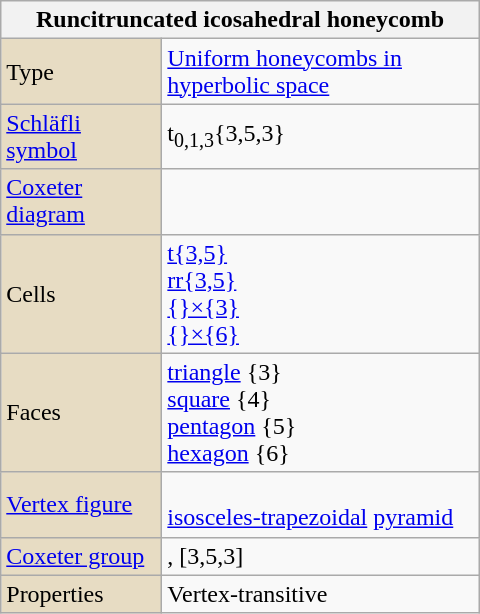<table class="wikitable" align="right" style="margin-left:10px" width="320">
<tr>
<th bgcolor=#e7dcc3 colspan=2>Runcitruncated icosahedral honeycomb<br></th>
</tr>
<tr>
<td bgcolor=#e7dcc3>Type</td>
<td><a href='#'>Uniform honeycombs in hyperbolic space</a></td>
</tr>
<tr>
<td width=100 bgcolor=#e7dcc3><a href='#'>Schläfli symbol</a></td>
<td>t<sub>0,1,3</sub>{3,5,3}</td>
</tr>
<tr>
<td bgcolor=#e7dcc3><a href='#'>Coxeter diagram</a></td>
<td></td>
</tr>
<tr>
<td bgcolor=#e7dcc3>Cells</td>
<td><a href='#'>t{3,5}</a> <br><a href='#'>rr{3,5}</a> <br><a href='#'>{}×{3}</a> <br><a href='#'>{}×{6}</a> </td>
</tr>
<tr>
<td bgcolor=#e7dcc3>Faces</td>
<td><a href='#'>triangle</a> {3}<br><a href='#'>square</a> {4}<br><a href='#'>pentagon</a> {5}<br><a href='#'>hexagon</a> {6}</td>
</tr>
<tr>
<td bgcolor=#e7dcc3><a href='#'>Vertex figure</a></td>
<td><br><a href='#'>isosceles-trapezoidal</a> <a href='#'>pyramid</a></td>
</tr>
<tr>
<td bgcolor=#e7dcc3><a href='#'>Coxeter group</a></td>
<td>, [3,5,3]</td>
</tr>
<tr>
<td bgcolor=#e7dcc3>Properties</td>
<td>Vertex-transitive</td>
</tr>
</table>
